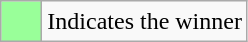<table class="wikitable">
<tr>
<td style="background:#99ff99; height:20px; width:20px"></td>
<td>Indicates the winner</td>
</tr>
</table>
